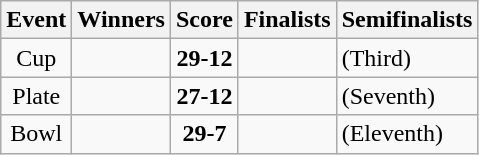<table class="wikitable" style="text-align: center">
<tr>
<th>Event</th>
<th>Winners</th>
<th>Score</th>
<th>Finalists</th>
<th>Semifinalists</th>
</tr>
<tr>
<td>Cup</td>
<td align=left><strong></strong></td>
<td><strong>29-12</strong></td>
<td align=left></td>
<td align=left> (Third) <br></td>
</tr>
<tr>
<td>Plate</td>
<td align=left><strong></strong></td>
<td><strong>27-12</strong></td>
<td align=left></td>
<td align=left> (Seventh) <br></td>
</tr>
<tr>
<td>Bowl</td>
<td align=left><strong></strong></td>
<td><strong>29-7</strong></td>
<td align=left></td>
<td align=left> (Eleventh) <br></td>
</tr>
</table>
